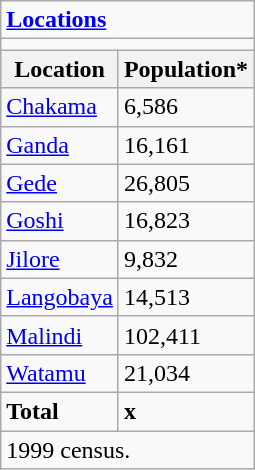<table class="wikitable">
<tr>
<td colspan="2"><strong><a href='#'>Locations</a></strong></td>
</tr>
<tr>
<td colspan="2"></td>
</tr>
<tr>
<th>Location</th>
<th>Population*</th>
</tr>
<tr>
<td><a href='#'>Chakama</a></td>
<td>6,586</td>
</tr>
<tr>
<td><a href='#'>Ganda</a></td>
<td>16,161</td>
</tr>
<tr>
<td><a href='#'>Gede</a></td>
<td>26,805</td>
</tr>
<tr>
<td><a href='#'>Goshi</a></td>
<td>16,823</td>
</tr>
<tr>
<td><a href='#'>Jilore</a></td>
<td>9,832</td>
</tr>
<tr>
<td><a href='#'>Langobaya</a></td>
<td>14,513</td>
</tr>
<tr>
<td><a href='#'>Malindi</a></td>
<td>102,411</td>
</tr>
<tr>
<td><a href='#'>Watamu</a></td>
<td>21,034</td>
</tr>
<tr>
<td><strong>Total</strong></td>
<td><strong>x</strong></td>
</tr>
<tr>
<td colspan="2">1999 census.</td>
</tr>
</table>
